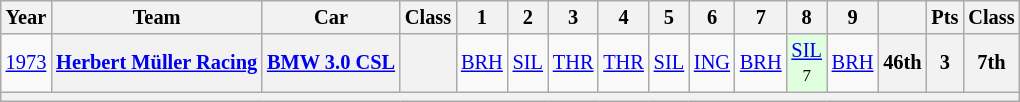<table class="wikitable" style="text-align:center; font-size:85%">
<tr>
<th>Year</th>
<th>Team</th>
<th>Car</th>
<th>Class</th>
<th>1</th>
<th>2</th>
<th>3</th>
<th>4</th>
<th>5</th>
<th>6</th>
<th>7</th>
<th>8</th>
<th>9</th>
<th></th>
<th>Pts</th>
<th>Class</th>
</tr>
<tr>
<td><a href='#'>1973</a></td>
<th><a href='#'>Herbert Müller Racing</a></th>
<th><a href='#'>BMW 3.0 CSL</a></th>
<th><span></span></th>
<td><a href='#'>BRH</a></td>
<td><a href='#'>SIL</a></td>
<td><a href='#'>THR</a></td>
<td><a href='#'>THR</a></td>
<td><a href='#'>SIL</a></td>
<td><a href='#'>ING</a></td>
<td><a href='#'>BRH</a></td>
<td style="background:#DFFFDF;"><a href='#'>SIL</a><br><small>7</small></td>
<td><a href='#'>BRH</a></td>
<th>46th</th>
<th>3</th>
<th>7th</th>
</tr>
<tr>
<th colspan="16"></th>
</tr>
</table>
